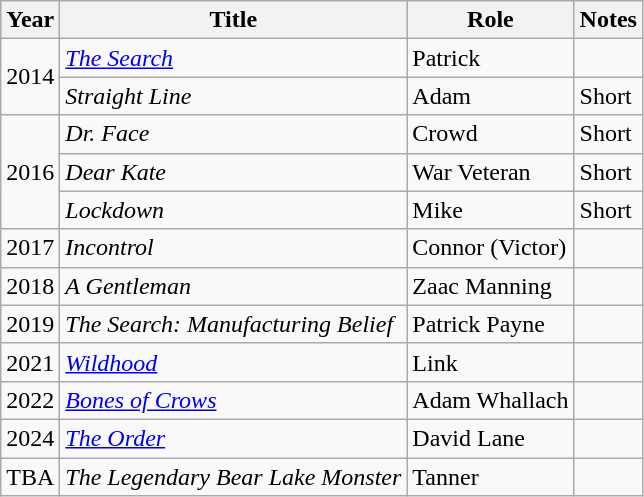<table class="wikitable sortable">
<tr>
<th>Year</th>
<th>Title</th>
<th>Role</th>
<th>Notes</th>
</tr>
<tr>
<td rowspan="2">2014</td>
<td data-sort-value="Search, The"><a href='#'><em>The Search</em></a></td>
<td>Patrick</td>
<td></td>
</tr>
<tr>
<td><em>Straight Line</em></td>
<td>Adam</td>
<td>Short</td>
</tr>
<tr>
<td rowspan="3">2016</td>
<td><em>Dr. Face</em></td>
<td>Crowd</td>
<td>Short</td>
</tr>
<tr>
<td><em>Dear Kate</em></td>
<td>War Veteran</td>
<td>Short</td>
</tr>
<tr>
<td><em>Lockdown</em></td>
<td>Mike</td>
<td>Short</td>
</tr>
<tr>
<td>2017</td>
<td><em>Incontrol</em></td>
<td>Connor (Victor)</td>
<td></td>
</tr>
<tr>
<td>2018</td>
<td data-sort-value="Gentleman, A"><em>A Gentleman</em></td>
<td>Zaac Manning</td>
<td></td>
</tr>
<tr>
<td>2019</td>
<td data-sort-value="Search: Manufacturing Belief, The"><em>The Search: Manufacturing Belief</em></td>
<td>Patrick Payne</td>
<td></td>
</tr>
<tr>
<td>2021</td>
<td><em><a href='#'>Wildhood</a></em></td>
<td>Link</td>
<td></td>
</tr>
<tr>
<td>2022</td>
<td><em><a href='#'>Bones of Crows</a></em></td>
<td>Adam Whallach</td>
<td></td>
</tr>
<tr>
<td>2024</td>
<td data-sort-value="Order, The"><em><a href='#'>The Order</a></em></td>
<td>David Lane</td>
<td></td>
</tr>
<tr>
<td>TBA</td>
<td data-sort-value="Legendary Bear Lake Monster, The"><em>The Legendary Bear Lake Monster</em></td>
<td>Tanner</td>
<td></td>
</tr>
</table>
